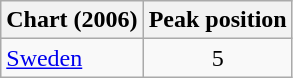<table class="wikitable">
<tr>
<th align="left">Chart (2006)</th>
<th align="center">Peak position</th>
</tr>
<tr>
<td align="left"><a href='#'>Sweden</a></td>
<td align="center">5</td>
</tr>
</table>
